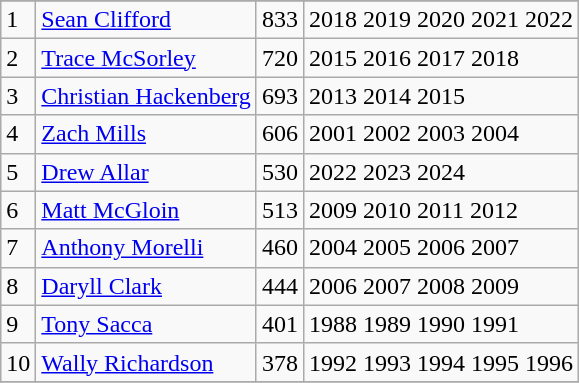<table class="wikitable">
<tr>
</tr>
<tr>
<td>1</td>
<td><a href='#'>Sean Clifford</a></td>
<td>833</td>
<td>2018 2019 2020 2021 2022</td>
</tr>
<tr>
<td>2</td>
<td><a href='#'>Trace McSorley</a></td>
<td>720</td>
<td>2015 2016 2017 2018</td>
</tr>
<tr>
<td>3</td>
<td><a href='#'>Christian Hackenberg</a></td>
<td>693</td>
<td>2013 2014 2015</td>
</tr>
<tr>
<td>4</td>
<td><a href='#'>Zach Mills</a></td>
<td>606</td>
<td>2001 2002 2003 2004</td>
</tr>
<tr>
<td>5</td>
<td><a href='#'>Drew Allar</a></td>
<td>530</td>
<td>2022 2023 2024</td>
</tr>
<tr>
<td>6</td>
<td><a href='#'>Matt McGloin</a></td>
<td>513</td>
<td>2009 2010 2011 2012</td>
</tr>
<tr>
<td>7</td>
<td><a href='#'>Anthony Morelli</a></td>
<td>460</td>
<td>2004 2005 2006 2007</td>
</tr>
<tr>
<td>8</td>
<td><a href='#'>Daryll Clark</a></td>
<td>444</td>
<td>2006 2007 2008 2009</td>
</tr>
<tr>
<td>9</td>
<td><a href='#'>Tony Sacca</a></td>
<td>401</td>
<td>1988 1989 1990 1991</td>
</tr>
<tr>
<td>10</td>
<td><a href='#'>Wally Richardson</a></td>
<td>378</td>
<td>1992 1993 1994 1995 1996</td>
</tr>
<tr>
</tr>
</table>
